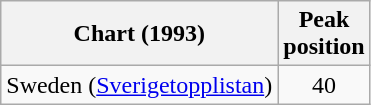<table class="wikitable">
<tr>
<th>Chart (1993)</th>
<th>Peak<br>position</th>
</tr>
<tr>
<td>Sweden (<a href='#'>Sverigetopplistan</a>)</td>
<td align="center">40</td>
</tr>
</table>
